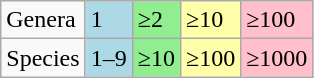<table class="wikitable">
<tr>
<td>Genera</td>
<td bgcolor="lightblue">1</td>
<td bgcolor="lightgreen">≥2</td>
<td bgcolor="#FFA">≥10</td>
<td bgcolor="pink">≥100</td>
</tr>
<tr>
<td>Species</td>
<td bgcolor="lightblue">1–9</td>
<td bgcolor="lightgreen">≥10</td>
<td bgcolor="#FFA">≥100</td>
<td bgcolor="pink">≥1000</td>
</tr>
</table>
